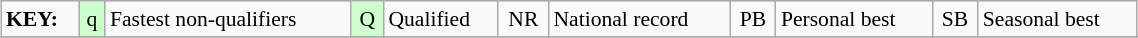<table class="wikitable" style="margin:0.5em auto; font-size:90%;position:relative;" width=60%>
<tr>
<td><strong>KEY:</strong></td>
<td bgcolor=ccffcc align=center>q</td>
<td>Fastest non-qualifiers</td>
<td bgcolor=ccffcc align=center>Q</td>
<td>Qualified</td>
<td align=center>NR</td>
<td>National record</td>
<td align=center>PB</td>
<td>Personal best</td>
<td align=center>SB</td>
<td>Seasonal best</td>
</tr>
<tr>
</tr>
</table>
